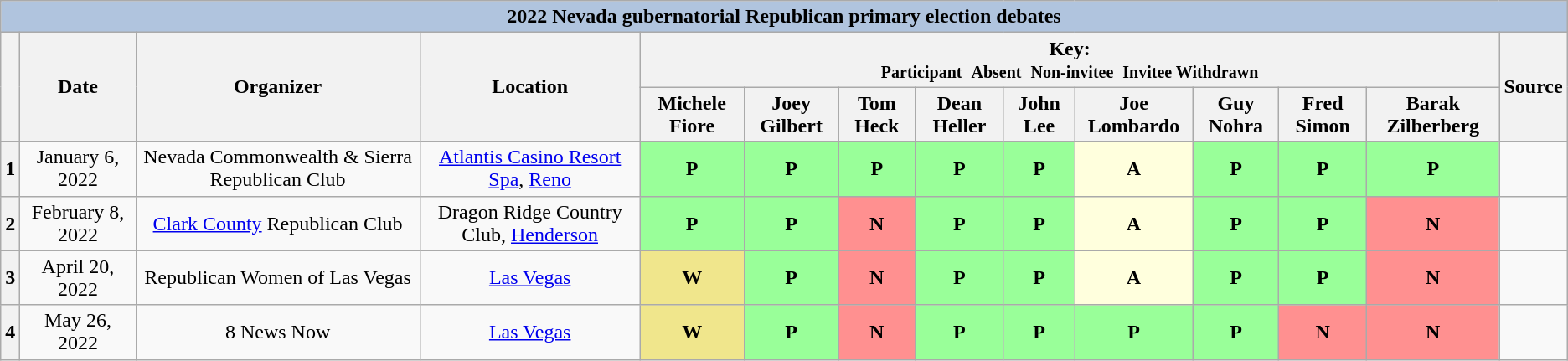<table class="wikitable" style="text-align:center;">
<tr>
<th colspan="16" style="background-color:#B0C4DE;">2022 Nevada gubernatorial Republican primary election debates</th>
</tr>
<tr>
<th rowspan="2"></th>
<th rowspan="2">Date</th>
<th rowspan="2">Organizer</th>
<th rowspan="2">Location</th>
<th colspan="9">Key:<br> <small>Participant </small>  <small>Absent </small>  <small>Non-invitee </small>  <small>Invitee  Withdrawn</small></th>
<th rowspan="2">Source</th>
</tr>
<tr>
<th>Michele Fiore</th>
<th>Joey Gilbert</th>
<th>Tom Heck</th>
<th>Dean Heller</th>
<th>John Lee</th>
<th>Joe Lombardo</th>
<th>Guy Nohra</th>
<th>Fred Simon</th>
<th>Barak Zilberberg</th>
</tr>
<tr>
<th>1</th>
<td>January 6, 2022</td>
<td>Nevada Commonwealth & Sierra Republican Club</td>
<td><a href='#'>Atlantis Casino Resort Spa</a>, <a href='#'>Reno</a></td>
<td style="background-color:#99FF99;"><strong>P</strong></td>
<td style="background-color:#99FF99;"><strong>P</strong></td>
<td style="background-color:#99FF99;"><strong>P</strong></td>
<td style="background-color:#99FF99;"><strong>P</strong></td>
<td style="background-color:#99FF99;"><strong>P</strong></td>
<td style="background-color:#FFFFDD;"><strong>A</strong></td>
<td style="background-color:#99FF99;"><strong>P</strong></td>
<td style="background-color:#99FF99;"><strong>P</strong></td>
<td style="background-color:#99FF99;"><strong>P</strong></td>
<td></td>
</tr>
<tr>
<th>2</th>
<td>February 8, 2022</td>
<td><a href='#'>Clark County</a> Republican Club</td>
<td>Dragon Ridge Country Club, <a href='#'>Henderson</a></td>
<td style="background-color:#99FF99;"><strong>P</strong></td>
<td style="background-color:#99FF99;"><strong>P</strong></td>
<td style="background-color:#ff9090;"><strong>N</strong></td>
<td style="background-color:#99FF99;"><strong>P</strong></td>
<td style="background-color:#99FF99;"><strong>P</strong></td>
<td style="background-color:#FFFFDD;"><strong>A</strong></td>
<td style="background-color:#99FF99;"><strong>P</strong></td>
<td style="background-color:#99FF99;"><strong>P</strong></td>
<td style="background-color:#ff9090;"><strong>N</strong></td>
<td></td>
</tr>
<tr>
<th>3</th>
<td>April 20, 2022</td>
<td>Republican Women of Las Vegas</td>
<td><a href='#'>Las Vegas</a></td>
<td style="background-color:#f0e68c;"><strong>W</strong></td>
<td style="background-color:#99FF99;"><strong>P</strong></td>
<td style="background-color:#ff9090;"><strong>N</strong></td>
<td style="background-color:#99FF99;"><strong>P</strong></td>
<td style="background-color:#99FF99;"><strong>P</strong></td>
<td style="background-color:#FFFFDD;"><strong>A</strong></td>
<td style="background-color:#99FF99;"><strong>P</strong></td>
<td style="background-color:#99FF99;"><strong>P</strong></td>
<td style="background-color:#ff9090;"><strong>N</strong></td>
<td></td>
</tr>
<tr>
<th>4</th>
<td>May 26, 2022</td>
<td>8 News Now</td>
<td><a href='#'>Las Vegas</a></td>
<td style="background-color:#f0e68c;"><strong>W</strong></td>
<td style="background-color:#99FF99;"><strong>P</strong></td>
<td style="background-color:#ff9090;"><strong>N</strong></td>
<td style="background-color:#99FF99;"><strong>P</strong></td>
<td style="background-color:#99FF99;"><strong>P</strong></td>
<td style="background-color:#99FF99;"><strong>P</strong></td>
<td style="background-color:#99FF99;"><strong>P</strong></td>
<td style="background-color:#ff9090;"><strong>N</strong></td>
<td style="background-color:#ff9090;"><strong>N</strong></td>
<td></td>
</tr>
</table>
